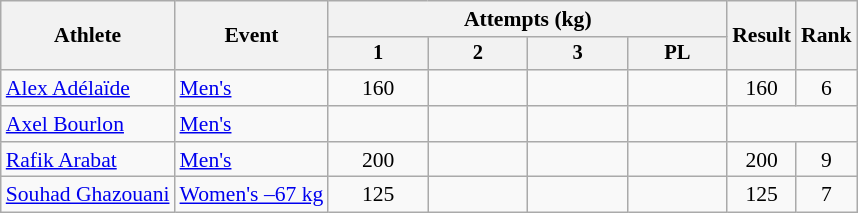<table class="wikitable" style="font-size:90%">
<tr>
<th rowspan=2>Athlete</th>
<th rowspan=2>Event</th>
<th colspan=4>Attempts (kg)</th>
<th rowspan=2>Result</th>
<th rowspan=2>Rank</th>
</tr>
<tr style=font-size:95%>
<th width="60">1</th>
<th width="60">2</th>
<th width="60">3</th>
<th width="60">PL</th>
</tr>
<tr align=center>
<td align=left><a href='#'>Alex Adélaïde</a></td>
<td align=left><a href='#'>Men's </a></td>
<td>160</td>
<td></td>
<td></td>
<td></td>
<td>160</td>
<td>6</td>
</tr>
<tr align=center>
<td align=left><a href='#'>Axel Bourlon</a></td>
<td align=left><a href='#'>Men's </a></td>
<td></td>
<td></td>
<td></td>
<td></td>
<td colspan=2></td>
</tr>
<tr align=center>
<td align=left><a href='#'>Rafik Arabat</a></td>
<td align=left><a href='#'>Men's </a></td>
<td>200</td>
<td></td>
<td></td>
<td></td>
<td>200</td>
<td>9</td>
</tr>
<tr align=center>
<td align=left><a href='#'>Souhad Ghazouani</a></td>
<td align=left><a href='#'>Women's –67 kg</a></td>
<td>125</td>
<td></td>
<td></td>
<td></td>
<td>125</td>
<td>7</td>
</tr>
</table>
